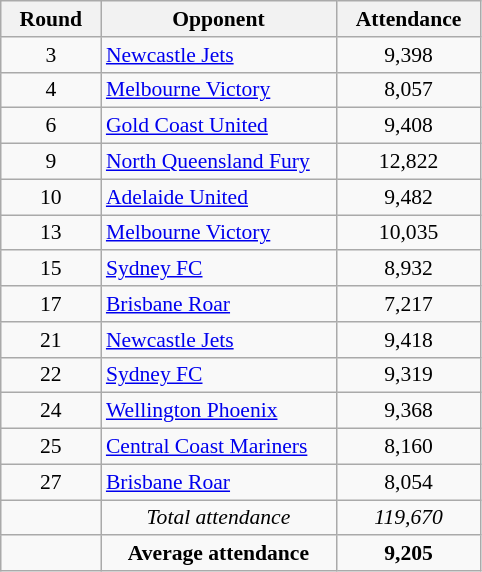<table class="wikitable sortable" style="text-align:center; font-size:90%">
<tr>
<th width=60>Round</th>
<th style="width:150px;" class="unsortable">Opponent</th>
<th width=90>Attendance</th>
</tr>
<tr>
<td>3</td>
<td style="text-align:left;"> <a href='#'>Newcastle Jets</a></td>
<td>9,398</td>
</tr>
<tr>
<td>4</td>
<td style="text-align:left;"> <a href='#'>Melbourne Victory</a></td>
<td>8,057</td>
</tr>
<tr>
<td>6</td>
<td style="text-align:left;"> <a href='#'>Gold Coast United</a></td>
<td>9,408</td>
</tr>
<tr>
<td>9</td>
<td style="text-align:left;"> <a href='#'>North Queensland Fury</a></td>
<td>12,822</td>
</tr>
<tr>
<td>10</td>
<td style="text-align:left;"> <a href='#'>Adelaide United</a></td>
<td>9,482</td>
</tr>
<tr>
<td>13</td>
<td style="text-align:left;"> <a href='#'>Melbourne Victory</a></td>
<td>10,035</td>
</tr>
<tr>
<td>15</td>
<td style="text-align:left;"> <a href='#'>Sydney FC</a></td>
<td>8,932</td>
</tr>
<tr>
<td>17</td>
<td style="text-align:left;"> <a href='#'>Brisbane Roar</a></td>
<td>7,217</td>
</tr>
<tr>
<td>21</td>
<td style="text-align:left;"> <a href='#'>Newcastle Jets</a></td>
<td>9,418</td>
</tr>
<tr>
<td>22</td>
<td style="text-align:left;"> <a href='#'>Sydney FC</a></td>
<td>9,319</td>
</tr>
<tr>
<td>24</td>
<td style="text-align:left;"> <a href='#'>Wellington Phoenix</a></td>
<td>9,368</td>
</tr>
<tr>
<td>25</td>
<td style="text-align:left;"> <a href='#'>Central Coast Mariners</a></td>
<td>8,160</td>
</tr>
<tr>
<td>27</td>
<td style="text-align:left;"> <a href='#'>Brisbane Roar</a></td>
<td>8,054</td>
</tr>
<tr>
<td></td>
<td><em>Total attendance</em></td>
<td><em>119,670</em></td>
</tr>
<tr>
<td></td>
<td><strong>Average attendance</strong></td>
<td><strong>9,205</strong></td>
</tr>
</table>
